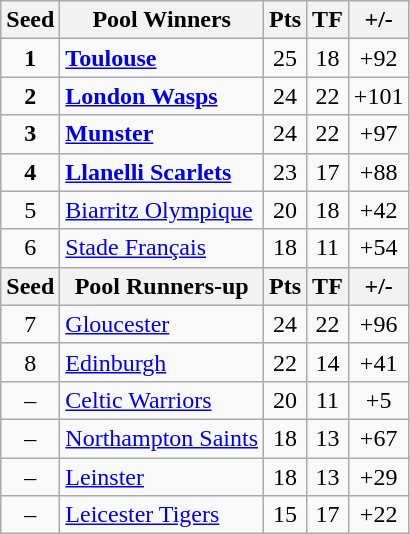<table class="wikitable" style="text-align: center;">
<tr>
<th>Seed</th>
<th>Pool Winners</th>
<th>Pts</th>
<th>TF</th>
<th>+/-</th>
</tr>
<tr>
<td><strong>1</strong></td>
<td align=left> <strong><a href='#'>Toulouse</a></strong></td>
<td>25</td>
<td>18</td>
<td>+92</td>
</tr>
<tr>
<td><strong>2</strong></td>
<td align=left> <strong><a href='#'>London Wasps</a></strong></td>
<td>24</td>
<td>22</td>
<td>+101</td>
</tr>
<tr>
<td><strong>3</strong></td>
<td align=left> <strong><a href='#'>Munster</a></strong></td>
<td>24</td>
<td>22</td>
<td>+97</td>
</tr>
<tr>
<td><strong>4</strong></td>
<td align=left> <strong><a href='#'>Llanelli Scarlets</a></strong></td>
<td>23</td>
<td>17</td>
<td>+88</td>
</tr>
<tr>
<td>5</td>
<td align=left> <a href='#'>Biarritz Olympique</a></td>
<td>20</td>
<td>18</td>
<td>+42</td>
</tr>
<tr>
<td>6</td>
<td align=left> <a href='#'>Stade Français</a></td>
<td>18</td>
<td>11</td>
<td>+54</td>
</tr>
<tr>
<th>Seed</th>
<th>Pool Runners-up</th>
<th>Pts</th>
<th>TF</th>
<th>+/-</th>
</tr>
<tr>
<td>7</td>
<td align=left> <a href='#'>Gloucester</a></td>
<td>24</td>
<td>22</td>
<td>+96</td>
</tr>
<tr>
<td>8</td>
<td align=left> <a href='#'>Edinburgh</a></td>
<td>22</td>
<td>14</td>
<td>+41</td>
</tr>
<tr>
<td>–</td>
<td align=left> <a href='#'>Celtic Warriors</a></td>
<td>20</td>
<td>11</td>
<td>+5</td>
</tr>
<tr>
<td>–</td>
<td align=left> <a href='#'>Northampton Saints</a></td>
<td>18</td>
<td>13</td>
<td>+67</td>
</tr>
<tr>
<td>–</td>
<td align=left> <a href='#'>Leinster</a></td>
<td>18</td>
<td>13</td>
<td>+29</td>
</tr>
<tr>
<td>–</td>
<td align=left> <a href='#'>Leicester Tigers</a></td>
<td>15</td>
<td>17</td>
<td>+22</td>
</tr>
</table>
